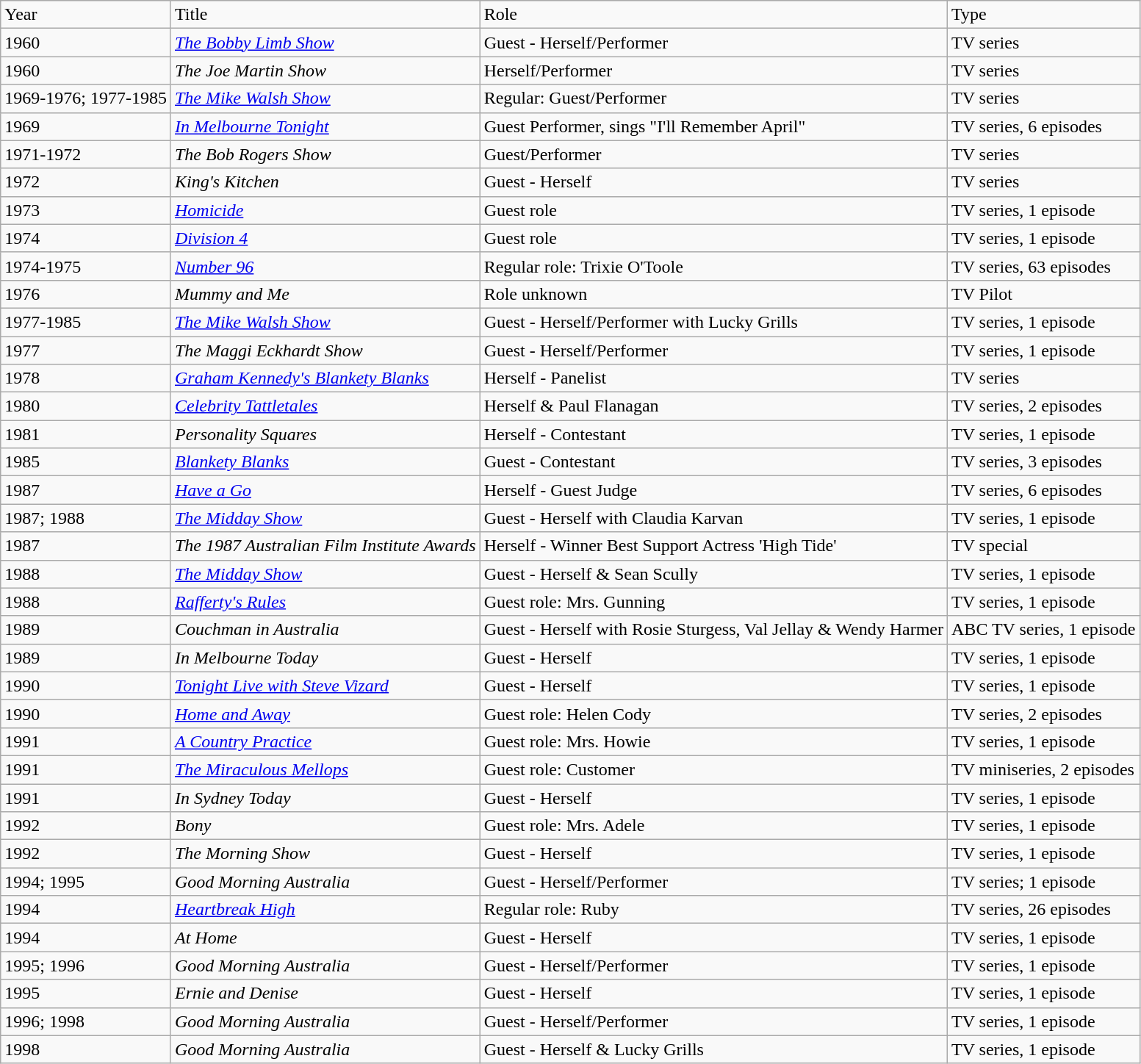<table class="wikitable">
<tr>
<td>Year</td>
<td>Title</td>
<td>Role</td>
<td>Type</td>
</tr>
<tr>
<td>1960</td>
<td><em><a href='#'>The Bobby Limb Show</a></em></td>
<td>Guest - Herself/Performer</td>
<td>TV series</td>
</tr>
<tr>
<td>1960</td>
<td><em>The Joe Martin Show</em></td>
<td>Herself/Performer</td>
<td>TV series</td>
</tr>
<tr>
<td>1969-1976; 1977-1985</td>
<td><em><a href='#'>The Mike Walsh Show</a></em></td>
<td>Regular: Guest/Performer</td>
<td>TV series</td>
</tr>
<tr>
<td>1969</td>
<td><em><a href='#'>In Melbourne Tonight</a></em></td>
<td>Guest Performer, sings "I'll Remember April"</td>
<td>TV series, 6 episodes</td>
</tr>
<tr>
<td>1971-1972</td>
<td><em>The Bob Rogers Show</em></td>
<td>Guest/Performer</td>
<td>TV series</td>
</tr>
<tr>
<td>1972</td>
<td><em>King's Kitchen</em></td>
<td>Guest - Herself</td>
<td>TV series</td>
</tr>
<tr>
<td>1973</td>
<td><em><a href='#'>Homicide</a></em></td>
<td>Guest role</td>
<td>TV series, 1 episode</td>
</tr>
<tr>
<td>1974</td>
<td><em><a href='#'>Division 4</a></em></td>
<td>Guest role</td>
<td>TV series, 1 episode</td>
</tr>
<tr>
<td>1974-1975</td>
<td><em><a href='#'>Number 96</a></em></td>
<td>Regular role: Trixie O'Toole</td>
<td>TV series, 63 episodes</td>
</tr>
<tr>
<td>1976</td>
<td><em>Mummy and Me</em></td>
<td>Role unknown</td>
<td>TV Pilot</td>
</tr>
<tr>
<td>1977-1985</td>
<td><em><a href='#'>The Mike Walsh Show</a></em></td>
<td>Guest - Herself/Performer with Lucky Grills</td>
<td>TV series, 1 episode</td>
</tr>
<tr>
<td>1977</td>
<td><em>The Maggi Eckhardt Show</em></td>
<td>Guest - Herself/Performer</td>
<td>TV series, 1 episode</td>
</tr>
<tr>
<td>1978</td>
<td><em><a href='#'>Graham Kennedy's Blankety Blanks</a></em></td>
<td>Herself - Panelist</td>
<td>TV series</td>
</tr>
<tr>
<td>1980</td>
<td><em><a href='#'>Celebrity Tattletales</a></em></td>
<td>Herself & Paul Flanagan</td>
<td>TV series, 2 episodes</td>
</tr>
<tr>
<td>1981</td>
<td><em>Personality Squares</em></td>
<td>Herself - Contestant</td>
<td>TV series, 1 episode</td>
</tr>
<tr>
<td>1985</td>
<td><em><a href='#'>Blankety Blanks</a></em></td>
<td>Guest - Contestant</td>
<td>TV series, 3 episodes</td>
</tr>
<tr>
<td>1987</td>
<td><em><a href='#'>Have a Go</a></em></td>
<td>Herself - Guest Judge</td>
<td>TV series, 6 episodes</td>
</tr>
<tr>
<td>1987; 1988</td>
<td><em><a href='#'>The Midday Show</a></em></td>
<td>Guest - Herself with Claudia Karvan</td>
<td>TV series, 1 episode</td>
</tr>
<tr>
<td>1987</td>
<td><em>The 1987 Australian Film Institute Awards</em></td>
<td>Herself - Winner Best Support Actress 'High Tide'</td>
<td>TV special</td>
</tr>
<tr>
<td>1988</td>
<td><em><a href='#'>The Midday Show</a></em></td>
<td>Guest - Herself & Sean Scully</td>
<td>TV series, 1 episode</td>
</tr>
<tr>
<td>1988</td>
<td><em><a href='#'>Rafferty's Rules</a></em></td>
<td>Guest role: Mrs. Gunning</td>
<td>TV series, 1 episode</td>
</tr>
<tr>
<td>1989</td>
<td><em>Couchman in Australia</em></td>
<td>Guest - Herself with Rosie Sturgess, Val Jellay & Wendy Harmer</td>
<td>ABC TV series, 1 episode</td>
</tr>
<tr>
<td>1989</td>
<td><em>In Melbourne Today</em></td>
<td>Guest - Herself</td>
<td>TV series, 1 episode</td>
</tr>
<tr>
<td>1990</td>
<td><em><a href='#'>Tonight Live with Steve Vizard</a></em></td>
<td>Guest - Herself</td>
<td>TV series, 1 episode</td>
</tr>
<tr>
<td>1990</td>
<td><em><a href='#'>Home and Away</a></em></td>
<td>Guest role: Helen Cody</td>
<td>TV series, 2 episodes</td>
</tr>
<tr>
<td>1991</td>
<td><em><a href='#'>A Country Practice</a></em></td>
<td>Guest role: Mrs. Howie</td>
<td>TV series, 1 episode</td>
</tr>
<tr>
<td>1991</td>
<td><em><a href='#'>The Miraculous Mellops</a></em></td>
<td>Guest role: Customer</td>
<td>TV miniseries, 2 episodes</td>
</tr>
<tr>
<td>1991</td>
<td><em>In Sydney Today</em></td>
<td>Guest - Herself</td>
<td>TV series, 1 episode</td>
</tr>
<tr>
<td>1992</td>
<td><em>Bony</em></td>
<td>Guest role: Mrs. Adele</td>
<td>TV series, 1 episode</td>
</tr>
<tr>
<td>1992</td>
<td><em>The Morning Show</em></td>
<td>Guest - Herself</td>
<td>TV series, 1 episode</td>
</tr>
<tr>
<td>1994; 1995</td>
<td><em>Good Morning Australia</em></td>
<td>Guest - Herself/Performer</td>
<td>TV series; 1 episode</td>
</tr>
<tr>
<td>1994</td>
<td><em><a href='#'>Heartbreak High</a></em></td>
<td>Regular role: Ruby</td>
<td>TV series, 26 episodes</td>
</tr>
<tr>
<td>1994</td>
<td><em>At Home</em></td>
<td>Guest - Herself</td>
<td>TV series, 1 episode</td>
</tr>
<tr>
<td>1995; 1996</td>
<td><em>Good Morning Australia</em></td>
<td>Guest - Herself/Performer</td>
<td>TV series, 1 episode</td>
</tr>
<tr>
<td>1995</td>
<td><em>Ernie and Denise</em></td>
<td>Guest - Herself</td>
<td>TV series, 1 episode</td>
</tr>
<tr>
<td>1996; 1998</td>
<td><em>Good Morning Australia</em></td>
<td>Guest - Herself/Performer</td>
<td>TV series, 1 episode</td>
</tr>
<tr>
<td>1998</td>
<td><em>Good Morning Australia</em></td>
<td>Guest - Herself & Lucky Grills</td>
<td>TV series, 1 episode</td>
</tr>
</table>
